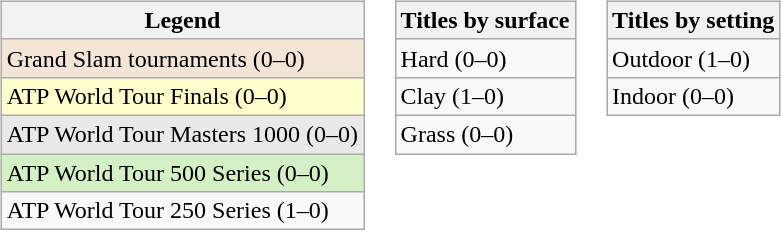<table>
<tr valign=top>
<td><br><table class=wikitable>
<tr>
<th>Legend</th>
</tr>
<tr style=background:#f3e6d7>
<td>Grand Slam tournaments (0–0)</td>
</tr>
<tr style=background:#ffffcc>
<td>ATP World Tour Finals (0–0)</td>
</tr>
<tr style=background:#e9e9e9>
<td>ATP World Tour Masters 1000 (0–0)</td>
</tr>
<tr style=background:#d4f1c5>
<td>ATP World Tour 500 Series (0–0)</td>
</tr>
<tr>
<td>ATP World Tour 250 Series (1–0)</td>
</tr>
</table>
</td>
<td><br><table class=wikitable>
<tr>
<th>Titles by surface</th>
</tr>
<tr>
<td>Hard (0–0)</td>
</tr>
<tr>
<td>Clay (1–0)</td>
</tr>
<tr>
<td>Grass (0–0)</td>
</tr>
</table>
</td>
<td><br><table class=wikitable>
<tr>
<th>Titles by setting</th>
</tr>
<tr>
<td>Outdoor (1–0)</td>
</tr>
<tr>
<td>Indoor (0–0)</td>
</tr>
</table>
</td>
</tr>
</table>
